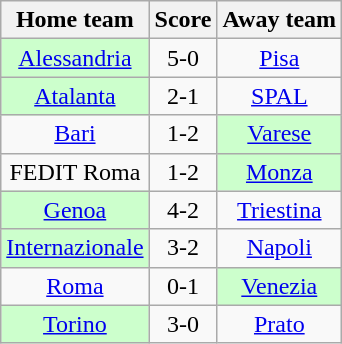<table class="wikitable" style="text-align: center">
<tr>
<th>Home team</th>
<th>Score</th>
<th>Away team</th>
</tr>
<tr>
<td bgcolor="ccffcc"><a href='#'>Alessandria</a></td>
<td>5-0</td>
<td><a href='#'>Pisa</a></td>
</tr>
<tr>
<td bgcolor="ccffcc"><a href='#'>Atalanta</a></td>
<td>2-1</td>
<td><a href='#'>SPAL</a></td>
</tr>
<tr>
<td><a href='#'>Bari</a></td>
<td>1-2</td>
<td bgcolor="ccffcc"><a href='#'>Varese</a></td>
</tr>
<tr>
<td>FEDIT Roma</td>
<td>1-2</td>
<td bgcolor="ccffcc"><a href='#'>Monza</a></td>
</tr>
<tr>
<td bgcolor="ccffcc"><a href='#'>Genoa</a></td>
<td>4-2</td>
<td><a href='#'>Triestina</a></td>
</tr>
<tr>
<td bgcolor="ccffcc"><a href='#'>Internazionale</a></td>
<td>3-2</td>
<td><a href='#'>Napoli</a></td>
</tr>
<tr>
<td><a href='#'>Roma</a></td>
<td>0-1</td>
<td bgcolor="ccffcc"><a href='#'>Venezia</a></td>
</tr>
<tr>
<td bgcolor="ccffcc"><a href='#'>Torino</a></td>
<td>3-0</td>
<td><a href='#'>Prato</a></td>
</tr>
</table>
